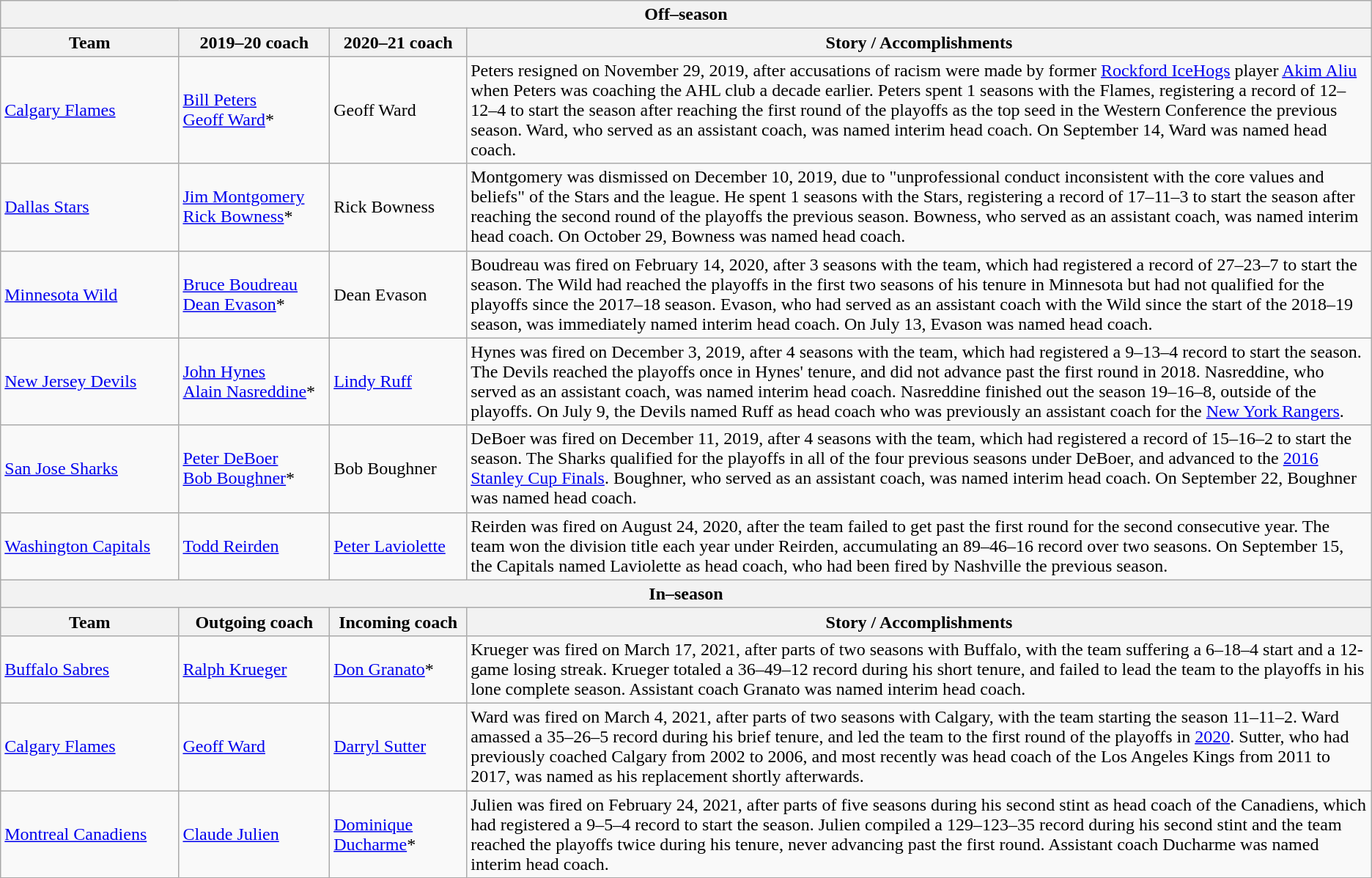<table class="wikitable">
<tr>
<th colspan="4">Off–season</th>
</tr>
<tr>
<th style="width:13%;">Team</th>
<th style="width:11%;">2019–20 coach</th>
<th style="width:10%;">2020–21 coach</th>
<th>Story / Accomplishments</th>
</tr>
<tr>
<td><a href='#'>Calgary Flames</a></td>
<td><a href='#'>Bill Peters</a><br><a href='#'>Geoff Ward</a>*</td>
<td>Geoff Ward</td>
<td>Peters resigned on November 29, 2019, after accusations of racism were made by former <a href='#'>Rockford IceHogs</a> player <a href='#'>Akim Aliu</a> when Peters was coaching the AHL club a decade earlier. Peters spent 1 seasons with the Flames, registering a record of 12–12–4 to start the season after reaching the first round of the playoffs as the top seed in the Western Conference the previous season. Ward, who served as an assistant coach, was named interim head coach. On September 14, Ward was named head coach.</td>
</tr>
<tr>
<td><a href='#'>Dallas Stars</a></td>
<td><a href='#'>Jim Montgomery</a><br><a href='#'>Rick Bowness</a>*</td>
<td>Rick Bowness</td>
<td>Montgomery was dismissed on December 10, 2019, due to "unprofessional conduct inconsistent with the core values and beliefs" of the Stars and the league. He spent 1 seasons with the Stars, registering a record of 17–11–3 to start the season after reaching the second round of the playoffs the previous season. Bowness, who served as an assistant coach, was named interim head coach. On October 29, Bowness was named head coach.</td>
</tr>
<tr>
<td><a href='#'>Minnesota Wild</a></td>
<td><a href='#'>Bruce Boudreau</a><br><a href='#'>Dean Evason</a>*</td>
<td>Dean Evason</td>
<td>Boudreau was fired on February 14, 2020, after 3 seasons with the team, which had registered a record of 27–23–7 to start the season. The Wild had reached the playoffs in the first two seasons of his tenure in Minnesota but had not qualified for the playoffs since the 2017–18 season. Evason, who had served as an assistant coach with the Wild since the start of the 2018–19 season, was immediately named interim head coach. On July 13, Evason was named head coach.</td>
</tr>
<tr>
<td><a href='#'>New Jersey Devils</a></td>
<td><a href='#'>John Hynes</a><br><a href='#'>Alain Nasreddine</a>*</td>
<td><a href='#'>Lindy Ruff</a></td>
<td>Hynes was fired on December 3, 2019, after 4 seasons with the team, which had registered a 9–13–4 record to start the season. The Devils reached the playoffs once in Hynes' tenure, and did not advance past the first round in 2018. Nasreddine, who served as an assistant coach, was named interim head coach. Nasreddine finished out the season 19–16–8, outside of the playoffs. On July 9, the Devils named Ruff as head coach who was previously an assistant coach for the <a href='#'>New York Rangers</a>.</td>
</tr>
<tr>
<td><a href='#'>San Jose Sharks</a></td>
<td><a href='#'>Peter DeBoer</a><br><a href='#'>Bob Boughner</a>*</td>
<td>Bob Boughner</td>
<td>DeBoer was fired on December 11, 2019, after 4 seasons with the team, which had registered a record of 15–16–2 to start the season. The Sharks qualified for the playoffs in all of the four previous seasons under DeBoer, and advanced to the <a href='#'>2016 Stanley Cup Finals</a>. Boughner, who served as an assistant coach, was named interim head coach. On September 22, Boughner was named head coach.</td>
</tr>
<tr>
<td><a href='#'>Washington Capitals</a></td>
<td><a href='#'>Todd Reirden</a></td>
<td><a href='#'>Peter Laviolette</a></td>
<td>Reirden was fired on August 24, 2020, after the team failed to get past the first round for the second consecutive year. The team won the division title each year under Reirden, accumulating an 89–46–16 record over two seasons. On September 15, the Capitals named Laviolette as head coach, who had been fired by Nashville the previous season.</td>
</tr>
<tr>
<th colspan="4">In–season</th>
</tr>
<tr>
<th style="width:13%;">Team</th>
<th style="width:11%;">Outgoing coach</th>
<th style="width:10%;">Incoming coach</th>
<th>Story / Accomplishments</th>
</tr>
<tr>
<td><a href='#'>Buffalo Sabres</a></td>
<td><a href='#'>Ralph Krueger</a></td>
<td><a href='#'>Don Granato</a>*</td>
<td>Krueger was fired on March 17, 2021, after parts of two seasons with Buffalo, with the team suffering a 6–18–4 start and a 12-game losing streak. Krueger totaled a 36–49–12 record during his short tenure, and failed to lead the team to the playoffs in his lone complete season. Assistant coach Granato was named interim head coach.</td>
</tr>
<tr>
<td><a href='#'>Calgary Flames</a></td>
<td><a href='#'>Geoff Ward</a></td>
<td><a href='#'>Darryl Sutter</a></td>
<td>Ward was fired on March 4, 2021, after parts of two seasons with Calgary, with the team starting the season 11–11–2. Ward amassed a 35–26–5 record during his brief tenure, and led the team to the first round of the playoffs in <a href='#'>2020</a>. Sutter, who had previously coached Calgary from 2002 to 2006, and most recently was head coach of the Los Angeles Kings from 2011 to 2017, was named as his replacement shortly afterwards.</td>
</tr>
<tr>
<td><a href='#'>Montreal Canadiens</a></td>
<td><a href='#'>Claude Julien</a></td>
<td><a href='#'>Dominique Ducharme</a>*</td>
<td>Julien was fired on February 24, 2021, after parts of five seasons during his second stint as head coach of the Canadiens, which had registered a 9–5–4 record to start the season. Julien compiled a 129–123–35 record during his second stint and the team reached the playoffs twice during his tenure, never advancing past the first round. Assistant coach Ducharme was named interim head coach.</td>
</tr>
</table>
